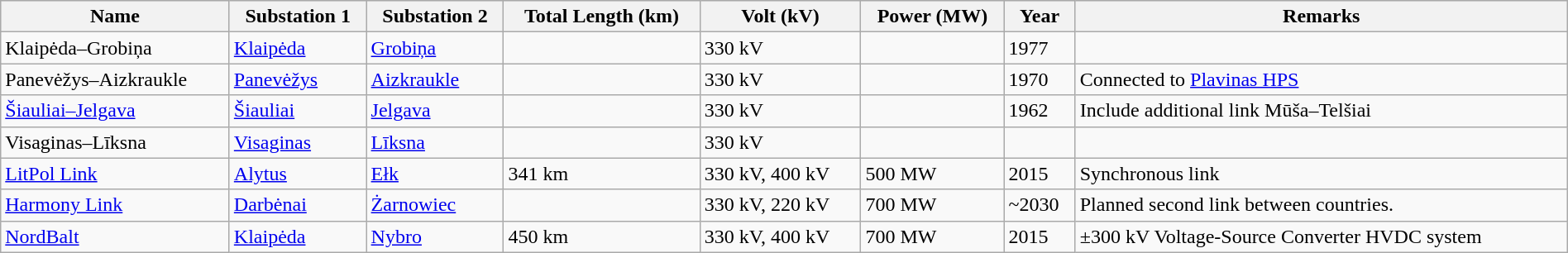<table class="wikitable sortable" width="100%">
<tr bgcolor="#dfdfdf">
<th>Name</th>
<th>Substation 1</th>
<th>Substation 2</th>
<th>Total Length (km)</th>
<th>Volt (kV)</th>
<th>Power (MW)</th>
<th>Year</th>
<th>Remarks</th>
</tr>
<tr>
<td>Klaipėda–Grobiņa</td>
<td><a href='#'>Klaipėda</a></td>
<td> <a href='#'>Grobiņa</a></td>
<td></td>
<td>330 kV</td>
<td></td>
<td>1977</td>
<td></td>
</tr>
<tr>
<td>Panevėžys–Aizkraukle</td>
<td><a href='#'>Panevėžys</a></td>
<td> <a href='#'>Aizkraukle</a></td>
<td></td>
<td>330 kV</td>
<td></td>
<td>1970</td>
<td>Connected to <a href='#'>Plavinas HPS</a></td>
</tr>
<tr>
<td><a href='#'>Šiauliai–Jelgava</a></td>
<td><a href='#'>Šiauliai</a></td>
<td> <a href='#'>Jelgava</a></td>
<td></td>
<td>330 kV</td>
<td></td>
<td>1962</td>
<td>Include additional link Mūša–Telšiai</td>
</tr>
<tr>
<td>Visaginas–Līksna</td>
<td><a href='#'>Visaginas</a></td>
<td> <a href='#'>Līksna</a></td>
<td></td>
<td>330 kV</td>
<td></td>
<td></td>
<td></td>
</tr>
<tr>
<td><a href='#'>LitPol Link</a></td>
<td><a href='#'>Alytus</a></td>
<td> <a href='#'>Ełk</a></td>
<td>341 km</td>
<td>330 kV, 400 kV</td>
<td>500 MW</td>
<td>2015</td>
<td>Synchronous link</td>
</tr>
<tr>
<td><a href='#'>Harmony Link</a></td>
<td><a href='#'>Darbėnai</a></td>
<td> <a href='#'>Żarnowiec</a></td>
<td></td>
<td>330 kV, 220 kV</td>
<td>700 MW</td>
<td>~2030</td>
<td>Planned second link between countries.</td>
</tr>
<tr>
<td><a href='#'>NordBalt</a></td>
<td><a href='#'>Klaipėda</a></td>
<td> <a href='#'>Nybro</a></td>
<td>450 km</td>
<td>330 kV, 400 kV</td>
<td>700 MW</td>
<td>2015</td>
<td>±300 kV Voltage-Source Converter HVDC system</td>
</tr>
</table>
